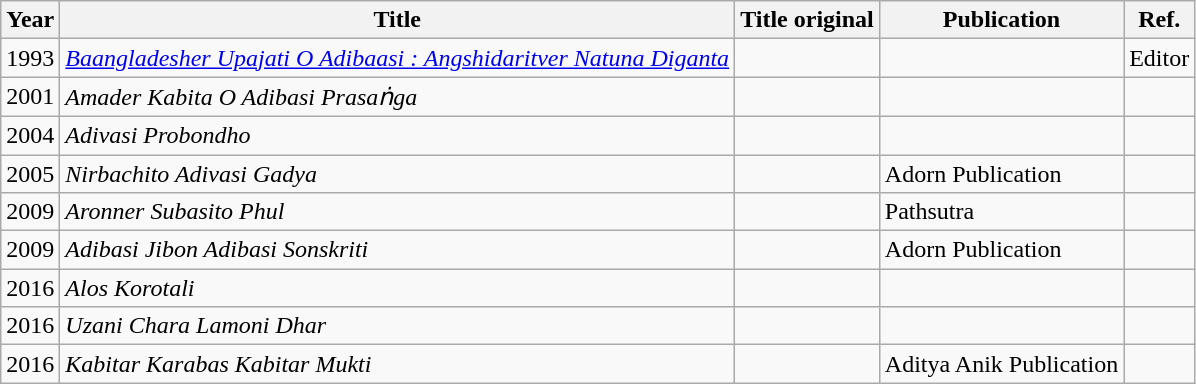<table class="wikitable sortable">
<tr>
<th>Year</th>
<th>Title</th>
<th>Title original</th>
<th>Publication</th>
<th>Ref.</th>
</tr>
<tr>
<td>1993</td>
<td><em><a href='#'>Baangladesher Upajati O Adibaasi : Angshidaritver Natuna Diganta</a></em></td>
<td></td>
<td></td>
<td>Editor</td>
</tr>
<tr>
<td>2001</td>
<td><em>Amader Kabita O Adibasi Prasaṅga</em></td>
<td></td>
<td></td>
<td></td>
</tr>
<tr>
<td>2004</td>
<td><em>Adivasi Probondho</em></td>
<td></td>
<td></td>
<td></td>
</tr>
<tr>
<td>2005</td>
<td><em>Nirbachito Adivasi Gadya</em></td>
<td></td>
<td>Adorn Publication</td>
<td></td>
</tr>
<tr>
<td>2009</td>
<td><em>Aronner Subasito Phul</em></td>
<td></td>
<td>Pathsutra</td>
<td></td>
</tr>
<tr>
<td>2009</td>
<td><em>Adibasi Jibon Adibasi Sonskriti</em></td>
<td></td>
<td>Adorn Publication</td>
<td></td>
</tr>
<tr>
<td>2016</td>
<td><em>Alos Korotali</em></td>
<td></td>
<td></td>
<td></td>
</tr>
<tr>
<td>2016</td>
<td><em>Uzani Chara Lamoni Dhar</em></td>
<td></td>
<td></td>
<td></td>
</tr>
<tr>
<td>2016</td>
<td><em>Kabitar Karabas Kabitar Mukti</em></td>
<td></td>
<td>Aditya Anik Publication</td>
<td></td>
</tr>
</table>
